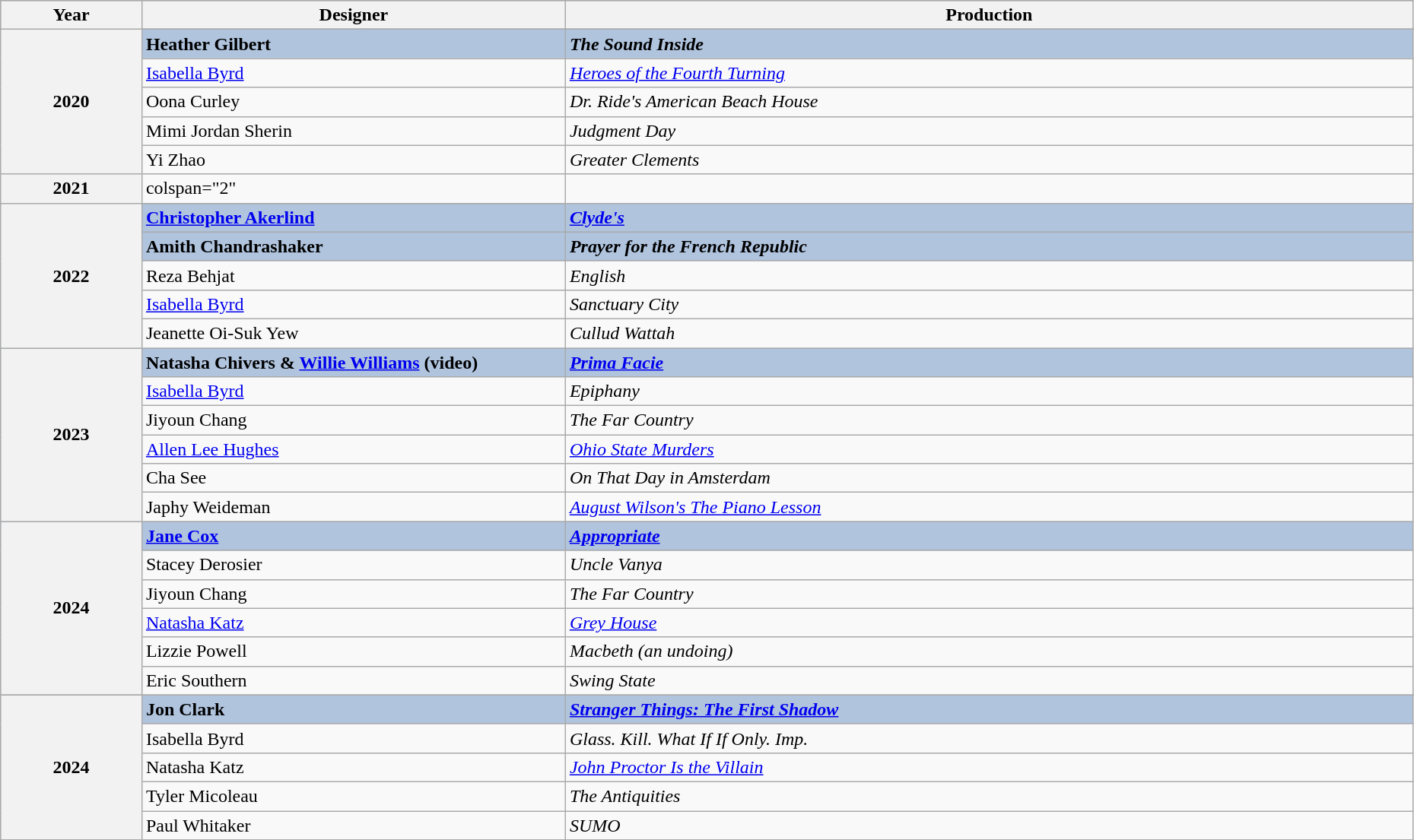<table class="wikitable" style="width:98%;">
<tr style="background:#bebebe;">
<th style="width:10%;">Year</th>
<th style="width:30%;">Designer</th>
<th style="width:60%;">Production</th>
</tr>
<tr>
<th rowspan="6">2020</th>
</tr>
<tr style="background:#B0C4DE">
<td><strong>Heather Gilbert</strong></td>
<td><strong><em>The Sound Inside</em></strong></td>
</tr>
<tr>
<td><a href='#'>Isabella Byrd</a></td>
<td><em><a href='#'>Heroes of the Fourth Turning</a></em></td>
</tr>
<tr>
<td>Oona Curley</td>
<td><em>Dr. Ride's American Beach House</em></td>
</tr>
<tr>
<td>Mimi Jordan Sherin</td>
<td><em>Judgment Day</em></td>
</tr>
<tr>
<td>Yi Zhao</td>
<td><em>Greater Clements</em></td>
</tr>
<tr>
<th>2021</th>
<td>colspan="2" </td>
</tr>
<tr>
<th rowspan="6">2022</th>
</tr>
<tr style="background:#B0C4DE">
<td><strong><a href='#'>Christopher Akerlind</a></strong></td>
<td><strong><em><a href='#'>Clyde's</a></em></strong></td>
</tr>
<tr style="background:#B0C4DE">
<td><strong>Amith Chandrashaker</strong></td>
<td><strong><em>Prayer for the French Republic</em></strong></td>
</tr>
<tr>
<td>Reza Behjat</td>
<td><em>English</em></td>
</tr>
<tr>
<td><a href='#'>Isabella Byrd</a></td>
<td><em>Sanctuary City</em></td>
</tr>
<tr>
<td>Jeanette Oi-Suk Yew</td>
<td><em>Cullud Wattah</em></td>
</tr>
<tr style="background:#B0C4DE">
<th rowspan="6">2023</th>
<td><strong>Natasha Chivers & <a href='#'>Willie Williams</a> (video)</strong></td>
<td><strong><em><a href='#'>Prima Facie</a></em></strong></td>
</tr>
<tr>
<td><a href='#'>Isabella Byrd</a></td>
<td><em>Epiphany</em></td>
</tr>
<tr>
<td>Jiyoun Chang</td>
<td><em>The Far Country</em></td>
</tr>
<tr>
<td><a href='#'>Allen Lee Hughes</a></td>
<td><em><a href='#'>Ohio State Murders</a></em></td>
</tr>
<tr>
<td>Cha See</td>
<td><em>On That Day in Amsterdam</em></td>
</tr>
<tr>
<td>Japhy Weideman</td>
<td><em><a href='#'>August Wilson's The Piano Lesson</a></em></td>
</tr>
<tr style="background:#B0C4DE">
<th rowspan="6">2024</th>
<td><strong><a href='#'>Jane Cox</a></strong></td>
<td><strong><em><a href='#'>Appropriate</a></em></strong></td>
</tr>
<tr>
<td>Stacey Derosier</td>
<td><em>Uncle Vanya</em></td>
</tr>
<tr>
<td>Jiyoun Chang</td>
<td><em>The Far Country</em></td>
</tr>
<tr>
<td><a href='#'>Natasha Katz</a></td>
<td><em><a href='#'>Grey House</a></em></td>
</tr>
<tr>
<td>Lizzie Powell</td>
<td><em>Macbeth (an undoing)</em></td>
</tr>
<tr>
<td>Eric Southern</td>
<td><em>Swing State</em></td>
</tr>
<tr>
</tr>
<tr style="background:#B0C4DE">
<th rowspan="5">2024</th>
<td><strong>Jon Clark</strong></td>
<td><strong><em><a href='#'>Stranger Things: The First Shadow</a></em></strong></td>
</tr>
<tr>
<td>Isabella Byrd</td>
<td><em>Glass. Kill. What If If Only. Imp.</em></td>
</tr>
<tr>
<td>Natasha Katz</td>
<td><a href='#'><em>John Proctor Is the Villain</em></a></td>
</tr>
<tr>
<td>Tyler Micoleau</td>
<td><em>The Antiquities</em></td>
</tr>
<tr>
<td>Paul Whitaker</td>
<td><em>SUMO</em></td>
</tr>
</table>
